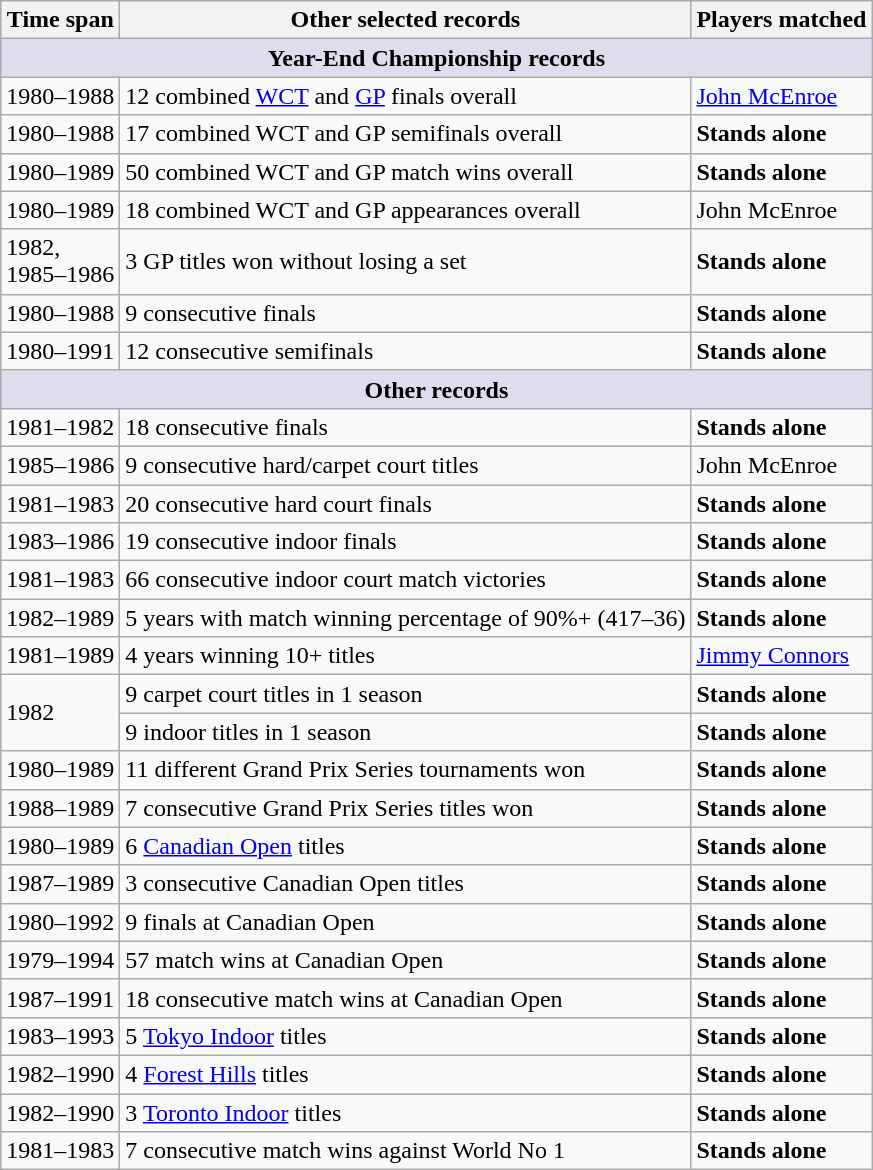<table class="wikitable collapsible collapsed">
<tr>
<th>Time span</th>
<th>Other selected records</th>
<th>Players matched</th>
</tr>
<tr>
<th style="background:#dde;" colspan="3">Year-End Championship records</th>
</tr>
<tr>
<td>1980–1988</td>
<td>12 combined <a href='#'>WCT</a> and <a href='#'>GP</a> finals overall</td>
<td><a href='#'>John McEnroe</a></td>
</tr>
<tr>
<td>1980–1988</td>
<td>17 combined WCT and GP semifinals overall</td>
<td><strong>Stands alone</strong></td>
</tr>
<tr>
<td>1980–1989</td>
<td>50 combined WCT and GP match wins overall</td>
<td><strong>Stands alone</strong></td>
</tr>
<tr>
<td>1980–1989</td>
<td>18 combined WCT and GP appearances overall</td>
<td>John McEnroe</td>
</tr>
<tr>
<td>1982,<br>1985–1986</td>
<td>3 GP titles won without losing a set</td>
<td><strong>Stands alone</strong></td>
</tr>
<tr>
<td>1980–1988</td>
<td>9 consecutive finals</td>
<td><strong>Stands alone</strong></td>
</tr>
<tr>
<td>1980–1991</td>
<td>12 consecutive semifinals</td>
<td><strong>Stands alone</strong></td>
</tr>
<tr>
<th style="background:#dde;" colspan="3">Other records</th>
</tr>
<tr>
<td>1981–1982</td>
<td>18 consecutive finals</td>
<td><strong>Stands alone</strong></td>
</tr>
<tr>
<td>1985–1986</td>
<td>9 consecutive hard/carpet court titles</td>
<td>John McEnroe</td>
</tr>
<tr>
<td>1981–1983</td>
<td>20 consecutive hard court finals</td>
<td><strong>Stands alone</strong></td>
</tr>
<tr>
<td>1983–1986</td>
<td>19 consecutive indoor finals</td>
<td><strong>Stands alone</strong></td>
</tr>
<tr>
<td>1981–1983</td>
<td>66 consecutive indoor court match victories</td>
<td><strong>Stands alone</strong></td>
</tr>
<tr>
<td>1982–1989</td>
<td>5 years with match winning percentage of 90%+ (417–36)</td>
<td><strong>Stands alone</strong></td>
</tr>
<tr>
<td>1981–1989</td>
<td>4 years winning 10+ titles</td>
<td><a href='#'>Jimmy Connors</a></td>
</tr>
<tr>
<td rowspan="2">1982</td>
<td>9 carpet court titles in 1 season</td>
<td><strong>Stands alone</strong></td>
</tr>
<tr>
<td>9 indoor titles in 1 season</td>
<td><strong>Stands alone</strong></td>
</tr>
<tr>
<td>1980–1989</td>
<td>11 different Grand Prix Series tournaments won </td>
<td><strong>Stands alone</strong></td>
</tr>
<tr>
<td>1988–1989</td>
<td>7 consecutive Grand Prix Series titles won</td>
<td><strong>Stands alone</strong></td>
</tr>
<tr>
<td>1980–1989</td>
<td>6 <a href='#'>Canadian Open</a> titles</td>
<td><strong>Stands alone</strong></td>
</tr>
<tr>
<td>1987–1989</td>
<td>3 consecutive Canadian Open titles</td>
<td><strong>Stands alone</strong></td>
</tr>
<tr>
<td>1980–1992</td>
<td>9 finals at Canadian Open</td>
<td><strong>Stands alone</strong></td>
</tr>
<tr>
<td>1979–1994</td>
<td>57 match wins at Canadian Open</td>
<td><strong>Stands alone</strong></td>
</tr>
<tr>
<td>1987–1991</td>
<td>18 consecutive match wins at Canadian Open</td>
<td><strong>Stands alone</strong></td>
</tr>
<tr>
<td>1983–1993</td>
<td>5 <a href='#'>Tokyo Indoor</a> titles</td>
<td><strong>Stands alone</strong></td>
</tr>
<tr>
<td>1982–1990</td>
<td>4 <a href='#'>Forest Hills</a> titles</td>
<td><strong>Stands alone</strong></td>
</tr>
<tr>
<td>1982–1990</td>
<td>3 <a href='#'>Toronto Indoor</a> titles</td>
<td><strong>Stands alone</strong></td>
</tr>
<tr>
<td>1981–1983</td>
<td>7 consecutive match wins against World No 1</td>
<td><strong>Stands alone</strong></td>
</tr>
</table>
